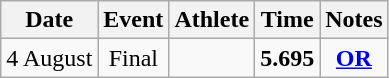<table class=wikitable style=text-align:center>
<tr>
<th>Date</th>
<th>Event</th>
<th>Athlete</th>
<th>Time</th>
<th>Notes</th>
</tr>
<tr>
<td>4 August</td>
<td>Final</td>
<td align=left></td>
<td><strong>5.695</strong></td>
<td><strong><a href='#'>OR</a></strong></td>
</tr>
</table>
